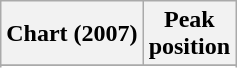<table class="wikitable sortable plainrowheaders">
<tr>
<th scope="col">Chart (2007)</th>
<th scope="col">Peak<br>position</th>
</tr>
<tr>
</tr>
<tr>
</tr>
<tr>
</tr>
<tr>
</tr>
</table>
